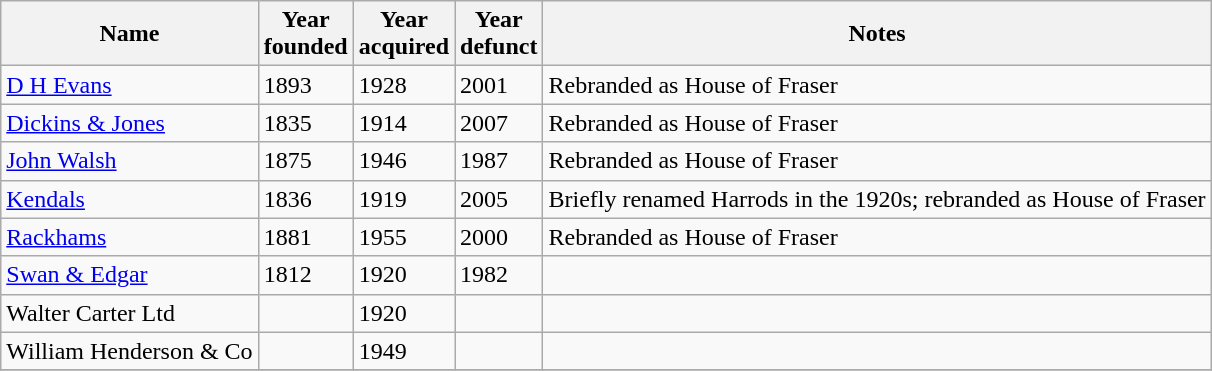<table class="wikitable sortable">
<tr>
<th>Name</th>
<th>Year<br>founded</th>
<th>Year<br>acquired</th>
<th>Year<br>defunct</th>
<th class="unsortable">Notes</th>
</tr>
<tr>
<td><a href='#'>D H Evans</a></td>
<td>1893</td>
<td>1928</td>
<td>2001</td>
<td>Rebranded as House of Fraser</td>
</tr>
<tr>
<td><a href='#'>Dickins & Jones</a></td>
<td>1835</td>
<td>1914</td>
<td>2007</td>
<td>Rebranded as House of Fraser</td>
</tr>
<tr>
<td><a href='#'>John Walsh</a></td>
<td>1875</td>
<td>1946</td>
<td>1987</td>
<td>Rebranded as House of Fraser</td>
</tr>
<tr>
<td><a href='#'>Kendals</a></td>
<td>1836</td>
<td>1919</td>
<td>2005</td>
<td>Briefly renamed Harrods in the 1920s; rebranded as House of Fraser</td>
</tr>
<tr>
<td><a href='#'>Rackhams</a></td>
<td>1881</td>
<td>1955</td>
<td>2000</td>
<td>Rebranded as House of Fraser</td>
</tr>
<tr>
<td><a href='#'>Swan & Edgar</a></td>
<td>1812</td>
<td>1920</td>
<td>1982</td>
<td></td>
</tr>
<tr>
<td>Walter Carter Ltd</td>
<td></td>
<td>1920</td>
<td></td>
<td></td>
</tr>
<tr>
<td>William Henderson & Co</td>
<td></td>
<td>1949</td>
<td></td>
<td></td>
</tr>
<tr>
</tr>
</table>
